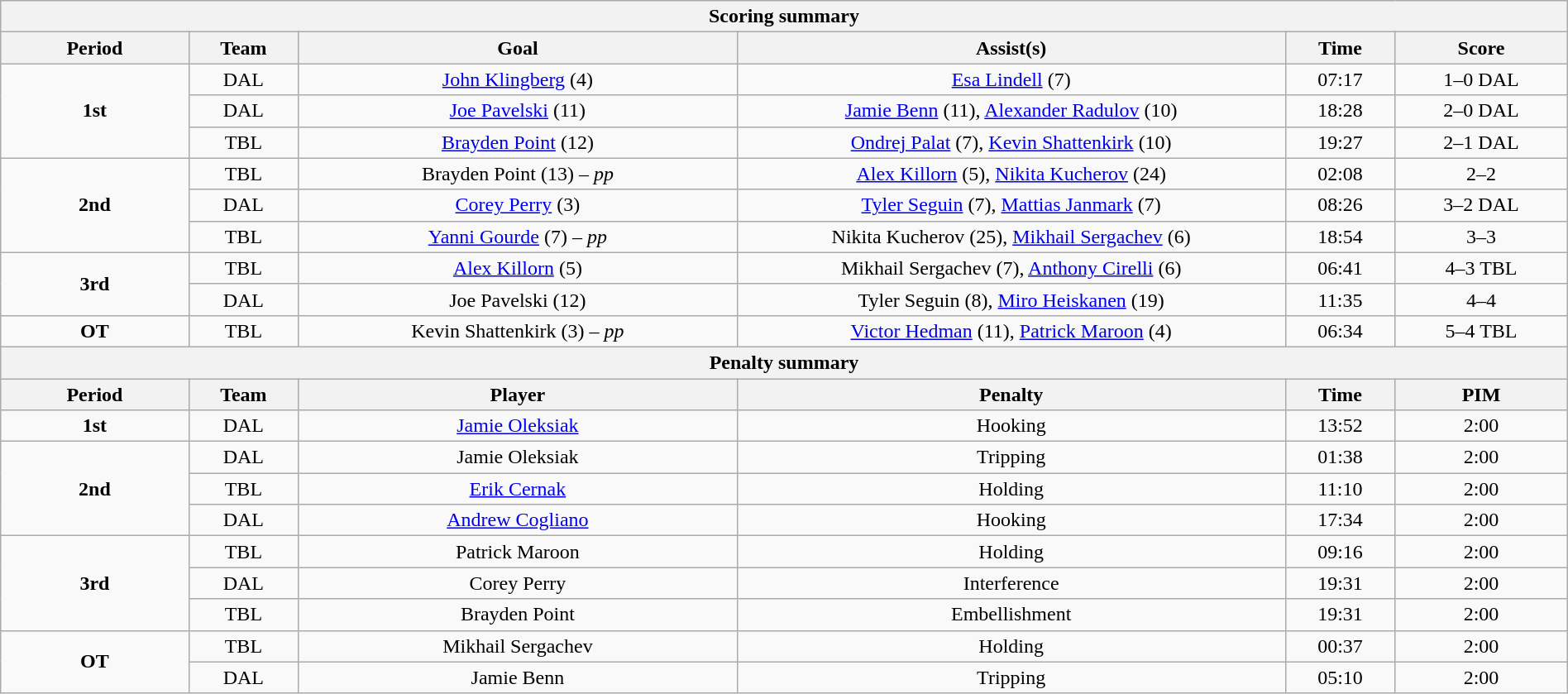<table style="width:100%;" class="wikitable">
<tr>
<th colspan="6">Scoring summary</th>
</tr>
<tr>
<th style="width:12%;">Period</th>
<th style="width:7%;">Team</th>
<th style="width:28%;">Goal</th>
<th style="width:35%;">Assist(s)</th>
<th style="width:7%;">Time</th>
<th style="width:11%;">Score</th>
</tr>
<tr>
<td style="text-align:center;" rowspan="3"><strong>1st</strong></td>
<td style="text-align:center;">DAL</td>
<td style="text-align:center;"><a href='#'>John Klingberg</a> (4)</td>
<td style="text-align:center;"><a href='#'>Esa Lindell</a> (7)</td>
<td style="text-align:center;">07:17</td>
<td style="text-align:center;">1–0 DAL</td>
</tr>
<tr>
<td style="text-align:center;">DAL</td>
<td style="text-align:center;"><a href='#'>Joe Pavelski</a> (11)</td>
<td style="text-align:center;"><a href='#'>Jamie Benn</a> (11), <a href='#'>Alexander Radulov</a> (10)</td>
<td style="text-align:center;">18:28</td>
<td style="text-align:center;">2–0 DAL</td>
</tr>
<tr>
<td style="text-align:center;">TBL</td>
<td style="text-align:center;"><a href='#'>Brayden Point</a> (12)</td>
<td style="text-align:center;"><a href='#'>Ondrej Palat</a> (7), <a href='#'>Kevin Shattenkirk</a> (10)</td>
<td style="text-align:center;">19:27</td>
<td style="text-align:center;">2–1 DAL</td>
</tr>
<tr>
<td style="text-align:center;" rowspan="3"><strong>2nd</strong></td>
<td style="text-align:center;">TBL</td>
<td style="text-align:center;">Brayden Point (13) – <em>pp</em></td>
<td style="text-align:center;"><a href='#'>Alex Killorn</a> (5), <a href='#'>Nikita Kucherov</a> (24)</td>
<td style="text-align:center;">02:08</td>
<td style="text-align:center;">2–2</td>
</tr>
<tr>
<td style="text-align:center;">DAL</td>
<td style="text-align:center;"><a href='#'>Corey Perry</a> (3)</td>
<td style="text-align:center;"><a href='#'>Tyler Seguin</a> (7), <a href='#'>Mattias Janmark</a> (7)</td>
<td style="text-align:center;">08:26</td>
<td style="text-align:center;">3–2 DAL</td>
</tr>
<tr>
<td style="text-align:center;">TBL</td>
<td style="text-align:center;"><a href='#'>Yanni Gourde</a> (7) – <em>pp</em></td>
<td style="text-align:center;">Nikita Kucherov (25), <a href='#'>Mikhail Sergachev</a> (6)</td>
<td style="text-align:center;">18:54</td>
<td style="text-align:center;">3–3</td>
</tr>
<tr>
<td style="text-align:center;" rowspan="2"><strong>3rd</strong></td>
<td style="text-align:center;">TBL</td>
<td style="text-align:center;"><a href='#'>Alex Killorn</a> (5)</td>
<td style="text-align:center;">Mikhail Sergachev (7), <a href='#'>Anthony Cirelli</a> (6)</td>
<td style="text-align:center;">06:41</td>
<td style="text-align:center;">4–3 TBL</td>
</tr>
<tr>
<td style="text-align:center;">DAL</td>
<td style="text-align:center;">Joe Pavelski (12)</td>
<td style="text-align:center;">Tyler Seguin (8), <a href='#'>Miro Heiskanen</a> (19)</td>
<td style="text-align:center;">11:35</td>
<td style="text-align:center;">4–4</td>
</tr>
<tr>
<td style="text-align:center;" rowspan="1"><strong>OT</strong></td>
<td style="text-align:center;">TBL</td>
<td style="text-align:center;">Kevin Shattenkirk (3) – <em>pp</em></td>
<td style="text-align:center;"><a href='#'>Victor Hedman</a> (11), <a href='#'>Patrick Maroon</a> (4)</td>
<td style="text-align:center;">06:34</td>
<td style="text-align:center;">5–4 TBL</td>
</tr>
<tr>
<th colspan="6">Penalty summary</th>
</tr>
<tr>
<th style="width:12%;">Period</th>
<th style="width:7%;">Team</th>
<th style="width:28%;">Player</th>
<th style="width:35%;">Penalty</th>
<th style="width:7%;">Time</th>
<th style="width:11%;">PIM</th>
</tr>
<tr style="text-align:center;">
<td rowspan="1"><strong>1st</strong></td>
<td>DAL</td>
<td><a href='#'>Jamie Oleksiak</a></td>
<td>Hooking</td>
<td>13:52</td>
<td>2:00</td>
</tr>
<tr style="text-align:center;">
<td rowspan="3"><strong>2nd</strong></td>
<td>DAL</td>
<td>Jamie Oleksiak</td>
<td>Tripping</td>
<td>01:38</td>
<td>2:00</td>
</tr>
<tr style="text-align:center;">
<td>TBL</td>
<td><a href='#'>Erik Cernak</a></td>
<td>Holding</td>
<td>11:10</td>
<td>2:00</td>
</tr>
<tr style="text-align:center;">
<td>DAL</td>
<td><a href='#'>Andrew Cogliano</a></td>
<td>Hooking</td>
<td>17:34</td>
<td>2:00</td>
</tr>
<tr style="text-align:center;">
<td rowspan="3"><strong>3rd</strong></td>
<td>TBL</td>
<td>Patrick Maroon</td>
<td>Holding</td>
<td>09:16</td>
<td>2:00</td>
</tr>
<tr style="text-align:center;">
<td>DAL</td>
<td>Corey Perry</td>
<td>Interference</td>
<td>19:31</td>
<td>2:00</td>
</tr>
<tr style="text-align:center;">
<td>TBL</td>
<td>Brayden Point</td>
<td>Embellishment</td>
<td>19:31</td>
<td>2:00</td>
</tr>
<tr style="text-align:center;">
<td rowspan="2"><strong>OT</strong></td>
<td>TBL</td>
<td>Mikhail Sergachev</td>
<td>Holding</td>
<td>00:37</td>
<td>2:00</td>
</tr>
<tr style="text-align:center;">
<td>DAL</td>
<td>Jamie Benn</td>
<td>Tripping</td>
<td>05:10</td>
<td>2:00</td>
</tr>
</table>
